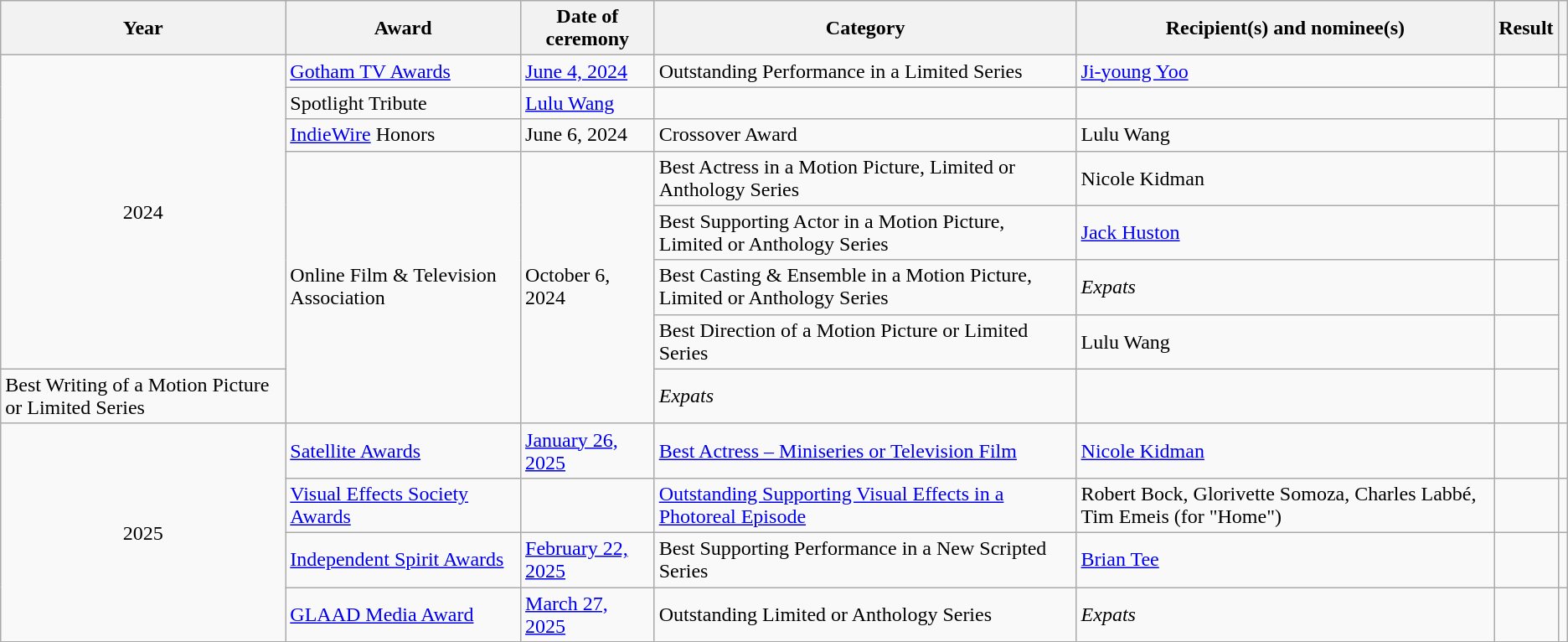<table class="wikitable plainrowheaders sortable">
<tr>
<th scope="col">Year</th>
<th scope="col">Award</th>
<th scope="col">Date of ceremony</th>
<th scope="col">Category</th>
<th scope="col">Recipient(s) and nominee(s)</th>
<th scope="col">Result</th>
<th scope="col"></th>
</tr>
<tr>
<td style="text-align:center;" rowspan="8">2024</td>
<td rowspan="2"><a href='#'>Gotham TV Awards</a></td>
<td rowspan="2"><a href='#'>June 4, 2024</a></td>
<td>Outstanding Performance in a Limited Series</td>
<td><a href='#'>Ji-young Yoo</a></td>
<td></td>
<td style="text-align:center"></td>
</tr>
<tr>
</tr>
<tr>
<td>Spotlight Tribute</td>
<td><a href='#'>Lulu Wang</a></td>
<td></td>
<td style="text-align:center"></td>
</tr>
<tr>
<td><a href='#'>IndieWire</a> Honors</td>
<td>June 6, 2024</td>
<td>Crossover Award</td>
<td>Lulu Wang</td>
<td></td>
<td style="text-align:center"></td>
</tr>
<tr>
<td rowspan="5">Online Film & Television Association</td>
<td rowspan="5">October 6, 2024</td>
<td>Best Actress in a Motion Picture, Limited or Anthology Series</td>
<td>Nicole Kidman</td>
<td></td>
<td style="text-align:center";" rowspan="5"></td>
</tr>
<tr>
<td>Best Supporting Actor in a Motion Picture, Limited or Anthology Series</td>
<td><a href='#'>Jack Huston</a></td>
<td></td>
</tr>
<tr>
<td>Best Casting & Ensemble in a Motion Picture, Limited or Anthology Series</td>
<td><em>Expats</em></td>
<td></td>
</tr>
<tr>
<td>Best Direction of a Motion Picture or Limited Series</td>
<td>Lulu Wang</td>
<td></td>
</tr>
<tr>
<td>Best Writing of a Motion Picture or Limited Series</td>
<td><em>Expats</em></td>
<td></td>
</tr>
<tr>
<td style="text-align:center;" rowspan="4">2025</td>
<td><a href='#'>Satellite Awards</a></td>
<td><a href='#'>January 26, 2025</a></td>
<td><a href='#'>Best Actress – Miniseries or Television Film</a></td>
<td><a href='#'>Nicole Kidman</a></td>
<td></td>
<td style="text-align:center"></td>
</tr>
<tr>
<td scope=row><a href='#'>Visual Effects Society Awards</a></td>
<td><a href='#'></a></td>
<td><a href='#'>Outstanding Supporting Visual Effects in a Photoreal Episode</a></td>
<td>Robert Bock, Glorivette Somoza, Charles Labbé, Tim Emeis (for "Home")</td>
<td></td>
<td align="center"></td>
</tr>
<tr>
<td><a href='#'>Independent Spirit Awards</a></td>
<td><a href='#'>February 22, 2025</a></td>
<td>Best Supporting Performance in a New Scripted Series</td>
<td><a href='#'>Brian Tee</a></td>
<td></td>
<td style="text-align:center"></td>
</tr>
<tr>
<td><a href='#'>GLAAD Media Award</a></td>
<td><a href='#'>March 27, 2025</a></td>
<td>Outstanding Limited or Anthology Series</td>
<td><em>Expats</em></td>
<td></td>
<td style="text-align:center"></td>
</tr>
</table>
